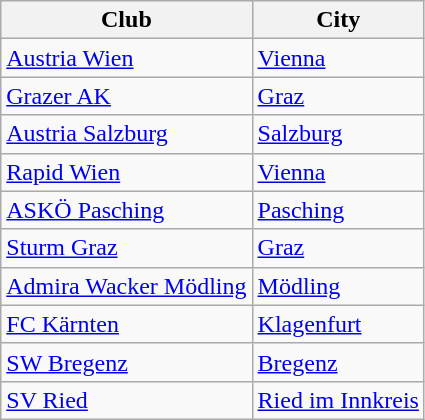<table class="wikitable sortable">
<tr>
<th>Club</th>
<th>City</th>
</tr>
<tr>
<td><a href='#'>Austria Wien</a></td>
<td><a href='#'>Vienna</a></td>
</tr>
<tr>
<td><a href='#'>Grazer AK</a></td>
<td><a href='#'>Graz</a></td>
</tr>
<tr>
<td><a href='#'>Austria Salzburg</a></td>
<td><a href='#'>Salzburg</a></td>
</tr>
<tr>
<td><a href='#'>Rapid Wien</a></td>
<td><a href='#'>Vienna</a></td>
</tr>
<tr>
<td><a href='#'>ASKÖ Pasching</a></td>
<td><a href='#'>Pasching</a></td>
</tr>
<tr>
<td><a href='#'>Sturm Graz</a></td>
<td><a href='#'>Graz</a></td>
</tr>
<tr>
<td><a href='#'>Admira Wacker Mödling</a></td>
<td><a href='#'>Mödling</a></td>
</tr>
<tr>
<td><a href='#'>FC Kärnten</a></td>
<td><a href='#'>Klagenfurt</a></td>
</tr>
<tr>
<td><a href='#'>SW Bregenz</a></td>
<td><a href='#'>Bregenz</a></td>
</tr>
<tr>
<td><a href='#'>SV Ried</a></td>
<td><a href='#'>Ried im Innkreis</a></td>
</tr>
</table>
